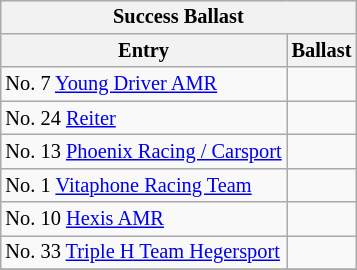<table class="wikitable" style="font-size: 85%; float:right; margin-left:1em; margin-right:0">
<tr>
<th colspan=2>Success Ballast</th>
</tr>
<tr>
<th>Entry</th>
<th>Ballast</th>
</tr>
<tr>
<td>No. 7 <a href='#'>Young Driver AMR</a></td>
<td></td>
</tr>
<tr>
<td>No. 24 <a href='#'>Reiter</a></td>
<td></td>
</tr>
<tr>
<td>No. 13 <a href='#'>Phoenix Racing / Carsport</a></td>
<td></td>
</tr>
<tr>
<td>No. 1 <a href='#'>Vitaphone Racing Team</a></td>
<td></td>
</tr>
<tr>
<td>No. 10 <a href='#'>Hexis AMR</a></td>
<td></td>
</tr>
<tr>
<td>No. 33 <a href='#'>Triple H Team Hegersport</a></td>
<td></td>
</tr>
<tr>
</tr>
</table>
